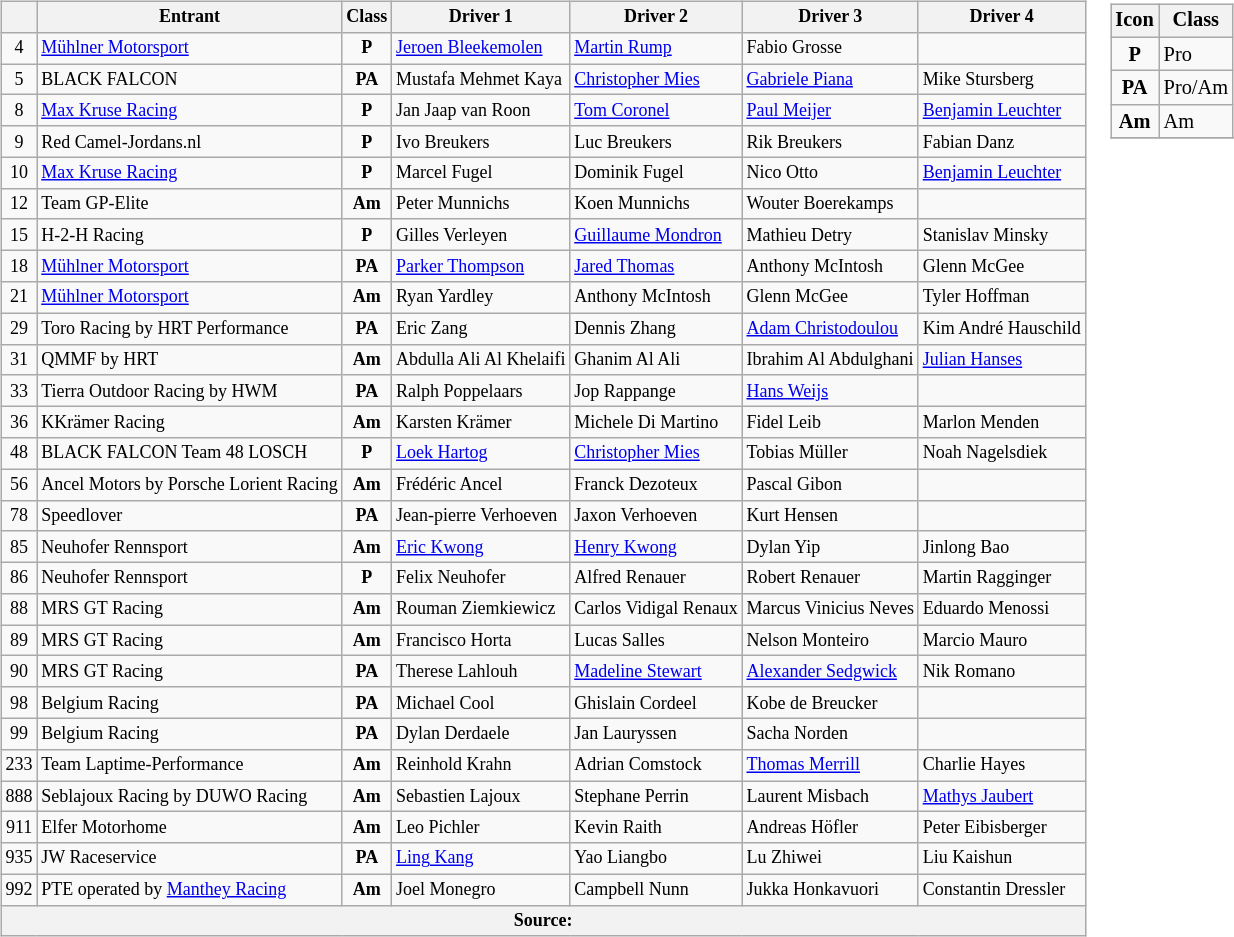<table>
<tr>
<td><br><table class="wikitable" style="font-size: 75%;">
<tr>
<th></th>
<th>Entrant</th>
<th>Class</th>
<th>Driver 1</th>
<th>Driver 2</th>
<th>Driver 3</th>
<th>Driver 4</th>
</tr>
<tr>
<td align="center">4</td>
<td> <a href='#'>Mühlner Motorsport</a></td>
<td align="center"><strong><span>P</span></strong></td>
<td> <a href='#'>Jeroen Bleekemolen</a></td>
<td> <a href='#'>Martin Rump</a></td>
<td> Fabio Grosse</td>
<td></td>
</tr>
<tr>
<td align="center">5</td>
<td> BLACK FALCON</td>
<td align="center"><strong><span>PA</span></strong></td>
<td> Mustafa Mehmet Kaya</td>
<td> <a href='#'>Christopher Mies</a></td>
<td> <a href='#'>Gabriele Piana</a></td>
<td> Mike Stursberg</td>
</tr>
<tr>
<td align="center">8</td>
<td> <a href='#'>Max Kruse Racing</a></td>
<td align="center"><strong><span>P</span></strong></td>
<td> Jan Jaap van Roon</td>
<td> <a href='#'>Tom Coronel</a></td>
<td> <a href='#'>Paul Meijer</a></td>
<td> <a href='#'>Benjamin Leuchter</a></td>
</tr>
<tr>
<td align="center">9</td>
<td> Red Camel-Jordans.nl</td>
<td align="center"><strong><span>P</span></strong></td>
<td> Ivo Breukers</td>
<td> Luc Breukers</td>
<td> Rik Breukers</td>
<td> Fabian Danz</td>
</tr>
<tr>
<td align="center">10</td>
<td> <a href='#'>Max Kruse Racing</a></td>
<td align="center"><strong><span>P</span></strong></td>
<td> Marcel Fugel</td>
<td> Dominik Fugel</td>
<td> Nico Otto</td>
<td> <a href='#'>Benjamin Leuchter</a></td>
</tr>
<tr>
<td align="center">12</td>
<td> Team GP-Elite</td>
<td align="center"><strong><span>Am</span></strong></td>
<td> Peter Munnichs</td>
<td> Koen Munnichs</td>
<td> Wouter Boerekamps</td>
<td></td>
</tr>
<tr>
<td align="center">15</td>
<td> H-2-H Racing</td>
<td align="center"><strong><span>P</span></strong></td>
<td> Gilles Verleyen</td>
<td> <a href='#'>Guillaume Mondron</a></td>
<td> Mathieu Detry</td>
<td> Stanislav Minsky</td>
</tr>
<tr>
<td align="center">18</td>
<td> <a href='#'>Mühlner Motorsport</a></td>
<td align="center"><strong><span>PA</span></strong></td>
<td> <a href='#'>Parker Thompson</a></td>
<td> <a href='#'>Jared Thomas</a></td>
<td> Anthony McIntosh</td>
<td> Glenn McGee</td>
</tr>
<tr>
<td align="center">21</td>
<td> <a href='#'>Mühlner Motorsport</a></td>
<td align="center"><strong><span>Am</span></strong></td>
<td> Ryan Yardley</td>
<td> Anthony McIntosh</td>
<td> Glenn McGee</td>
<td> Tyler Hoffman</td>
</tr>
<tr>
<td align="center">29</td>
<td> Toro Racing by HRT Performance</td>
<td align="center"><strong><span>PA</span></strong></td>
<td> Eric Zang</td>
<td> Dennis Zhang</td>
<td> <a href='#'>Adam Christodoulou</a></td>
<td> Kim André Hauschild</td>
</tr>
<tr>
<td align="center">31</td>
<td> QMMF by HRT</td>
<td align="center"><strong><span>Am</span></strong></td>
<td> Abdulla Ali Al Khelaifi</td>
<td> Ghanim Al Ali</td>
<td> Ibrahim Al Abdulghani</td>
<td> <a href='#'>Julian Hanses</a></td>
</tr>
<tr>
<td align="center">33</td>
<td> Tierra Outdoor Racing by HWM</td>
<td align="center"><strong><span>PA</span></strong></td>
<td> Ralph Poppelaars</td>
<td> Jop Rappange</td>
<td> <a href='#'>Hans Weijs</a></td>
<td></td>
</tr>
<tr>
<td align="center">36</td>
<td> KKrämer Racing</td>
<td align="center"><strong><span>Am</span></strong></td>
<td> Karsten Krämer</td>
<td> Michele Di Martino</td>
<td> Fidel Leib</td>
<td> Marlon Menden</td>
</tr>
<tr>
<td align="center">48</td>
<td> BLACK FALCON Team 48 LOSCH</td>
<td align="center"><strong><span>P</span></strong></td>
<td> <a href='#'>Loek Hartog</a></td>
<td> <a href='#'>Christopher Mies</a></td>
<td> Tobias Müller</td>
<td> Noah Nagelsdiek</td>
</tr>
<tr>
<td align="center">56</td>
<td> Ancel Motors by Porsche Lorient Racing</td>
<td align="center"><strong><span>Am</span></strong></td>
<td> Frédéric Ancel</td>
<td> Franck Dezoteux</td>
<td> Pascal Gibon</td>
<td></td>
</tr>
<tr>
<td align="center">78</td>
<td> Speedlover</td>
<td align="center"><strong><span>PA</span></strong></td>
<td> Jean-pierre Verhoeven</td>
<td> Jaxon Verhoeven</td>
<td> Kurt Hensen</td>
<td></td>
</tr>
<tr>
<td align="center">85</td>
<td> Neuhofer Rennsport</td>
<td align="center"><strong><span>Am</span></strong></td>
<td> <a href='#'>Eric Kwong</a></td>
<td> <a href='#'>Henry Kwong</a></td>
<td> Dylan Yip</td>
<td> Jinlong Bao</td>
</tr>
<tr>
<td align="center">86</td>
<td> Neuhofer Rennsport</td>
<td align="center"><strong><span>P</span></strong></td>
<td> Felix Neuhofer</td>
<td> Alfred Renauer</td>
<td> Robert Renauer</td>
<td> Martin Ragginger</td>
</tr>
<tr>
<td align="center">88</td>
<td> MRS GT Racing</td>
<td align="center"><strong><span>Am</span></strong></td>
<td> Rouman Ziemkiewicz</td>
<td> Carlos Vidigal Renaux</td>
<td> Marcus Vinicius Neves</td>
<td> Eduardo Menossi</td>
</tr>
<tr>
<td align="center">89</td>
<td> MRS GT Racing</td>
<td align="center"><strong><span>Am</span></strong></td>
<td> Francisco Horta</td>
<td> Lucas Salles</td>
<td> Nelson Monteiro</td>
<td> Marcio Mauro</td>
</tr>
<tr>
<td align="center">90</td>
<td> MRS GT Racing</td>
<td align="center"><strong><span>PA</span></strong></td>
<td> Therese Lahlouh</td>
<td> <a href='#'>Madeline Stewart</a></td>
<td> <a href='#'>Alexander Sedgwick</a></td>
<td> Nik Romano</td>
</tr>
<tr>
<td align="center">98</td>
<td> Belgium Racing</td>
<td align="center"><strong><span>PA</span></strong></td>
<td> Michael Cool</td>
<td> Ghislain Cordeel</td>
<td> Kobe de Breucker</td>
<td></td>
</tr>
<tr>
<td align="center">99</td>
<td> Belgium Racing</td>
<td align="center"><strong><span>PA</span></strong></td>
<td> Dylan Derdaele</td>
<td> Jan Lauryssen</td>
<td> Sacha Norden</td>
<td></td>
</tr>
<tr>
<td align="center">233</td>
<td> Team Laptime-Performance</td>
<td align="center"><strong><span>Am</span></strong></td>
<td> Reinhold Krahn</td>
<td> Adrian Comstock</td>
<td> <a href='#'>Thomas Merrill</a></td>
<td> Charlie Hayes</td>
</tr>
<tr>
<td align="center">888</td>
<td> Seblajoux Racing by DUWO Racing</td>
<td align="center"><strong><span>Am</span></strong></td>
<td> Sebastien Lajoux</td>
<td> Stephane Perrin</td>
<td> Laurent Misbach</td>
<td> <a href='#'>Mathys Jaubert</a></td>
</tr>
<tr>
<td align="center">911</td>
<td> Elfer Motorhome</td>
<td align="center"><strong><span>Am</span></strong></td>
<td> Leo Pichler</td>
<td> Kevin Raith</td>
<td> Andreas Höfler</td>
<td> Peter Eibisberger</td>
</tr>
<tr>
<td align="center">935</td>
<td> JW Raceservice</td>
<td align="center"><strong><span>PA</span></strong></td>
<td> <a href='#'>Ling Kang</a></td>
<td> Yao Liangbo</td>
<td> Lu Zhiwei</td>
<td> Liu Kaishun</td>
</tr>
<tr>
<td align="center">992</td>
<td> PTE operated by <a href='#'>Manthey Racing</a></td>
<td align="center"><strong><span>Am</span></strong></td>
<td> Joel Monegro</td>
<td> Campbell Nunn</td>
<td> Jukka Honkavuori</td>
<td> Constantin Dressler</td>
</tr>
<tr>
<th colspan="7">Source:</th>
</tr>
</table>
</td>
<td valign="top"><br><table class="wikitable" style="font-size: 85%;">
<tr>
<th>Icon</th>
<th>Class</th>
</tr>
<tr>
<td align="center"><strong><span>P</span></strong></td>
<td>Pro</td>
</tr>
<tr>
<td align="center"><strong><span>PA</span></strong></td>
<td>Pro/Am</td>
</tr>
<tr>
<td align="center"><strong><span>Am</span></strong></td>
<td>Am</td>
</tr>
<tr>
</tr>
</table>
</td>
</tr>
</table>
